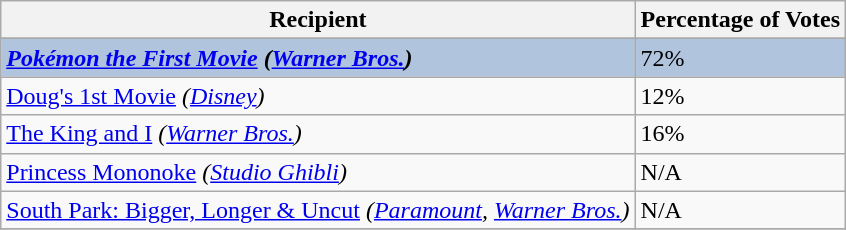<table class="wikitable sortable plainrowheaders" align="centre">
<tr>
<th>Recipient</th>
<th>Percentage of Votes</th>
</tr>
<tr>
</tr>
<tr style="background:#B0C4DE;">
<td><strong><em><a href='#'>Pokémon the First Movie</a><em> (<a href='#'>Warner Bros.</a>)<strong></td>
<td></strong>72%<strong></td>
</tr>
<tr>
<td></em><a href='#'>Doug's 1st Movie</a><em> (<a href='#'>Disney</a>)</td>
<td>12%</td>
</tr>
<tr>
<td></em><a href='#'>The King and I</a><em> (<a href='#'>Warner Bros.</a>)</td>
<td>16%</td>
</tr>
<tr>
<td></em><a href='#'>Princess Mononoke</a><em> (<a href='#'>Studio Ghibli</a>)</td>
<td>N/A</td>
</tr>
<tr>
<td></em><a href='#'>South Park: Bigger, Longer & Uncut</a><em> (<a href='#'>Paramount</a>, <a href='#'>Warner Bros.</a>)</td>
<td>N/A</td>
</tr>
<tr>
</tr>
</table>
